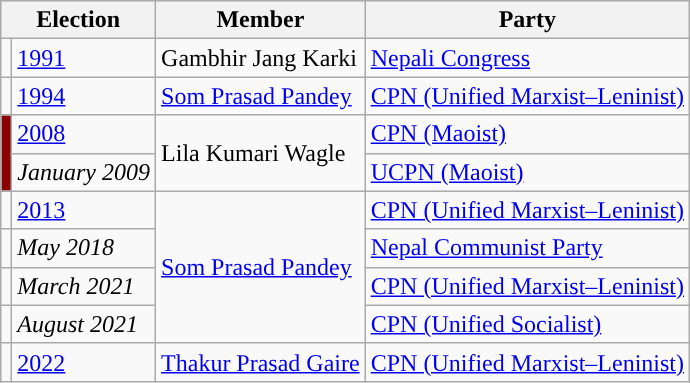<table class="wikitable">
<tr>
<th colspan="2">Election</th>
<th>Member</th>
<th>Party</th>
</tr>
<tr>
<td style="background-color:"></td>
<td><a href='#'>1991</a></td>
<td>Gambhir Jang Karki</td>
<td><a href='#'>Nepali Congress</a></td>
</tr>
<tr>
<td style="background-color:"></td>
<td><a href='#'>1994</a></td>
<td><a href='#'>Som Prasad Pandey</a></td>
<td><a href='#'>CPN (Unified Marxist–Leninist)</a></td>
</tr>
<tr>
<td rowspan="2" style="background-color:darkred"></td>
<td><a href='#'>2008</a></td>
<td rowspan="2">Lila Kumari Wagle</td>
<td><a href='#'>CPN (Maoist)</a></td>
</tr>
<tr>
<td><em>January 2009</em></td>
<td><a href='#'>UCPN (Maoist)</a></td>
</tr>
<tr>
<td style="background-color:"></td>
<td><a href='#'>2013</a></td>
<td rowspan="4"><a href='#'>Som Prasad Pandey</a></td>
<td><a href='#'>CPN (Unified Marxist–Leninist)</a></td>
</tr>
<tr>
<td style="background-color:"></td>
<td><em>May 2018</em></td>
<td><a href='#'>Nepal Communist Party</a></td>
</tr>
<tr>
<td style="background-color:"></td>
<td><em>March 2021</em></td>
<td><a href='#'>CPN (Unified Marxist–Leninist)</a></td>
</tr>
<tr>
<td style="background-color:"></td>
<td><em>August 2021</em></td>
<td><a href='#'>CPN (Unified Socialist)</a></td>
</tr>
<tr>
<td></td>
<td><a href='#'>2022</a></td>
<td><a href='#'>Thakur Prasad Gaire</a></td>
<td><a href='#'>CPN (Unified Marxist–Leninist)</a></td>
</tr>
</table>
